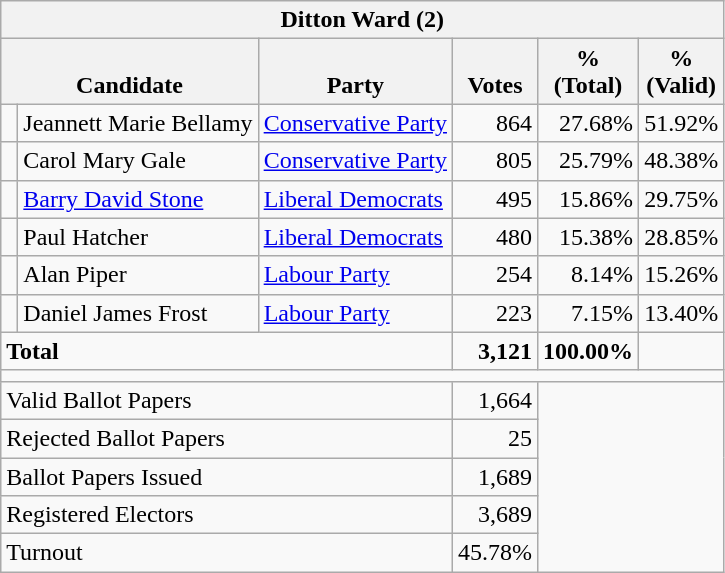<table class="wikitable" border="1" style="text-align:right; font-size:100%">
<tr>
<th align=center colspan=6>Ditton Ward (2)</th>
</tr>
<tr>
<th valign=bottom align=left colspan=2>Candidate</th>
<th valign=bottom align=left>Party</th>
<th valign=bottom align=center>Votes</th>
<th align=center>%<br>(Total)</th>
<th align=center>%<br>(Valid)</th>
</tr>
<tr>
<td bgcolor=> </td>
<td align=left>Jeannett Marie Bellamy</td>
<td align=left><a href='#'>Conservative Party</a></td>
<td>864</td>
<td>27.68%</td>
<td>51.92%</td>
</tr>
<tr>
<td bgcolor=> </td>
<td align=left>Carol Mary Gale</td>
<td align=left><a href='#'>Conservative Party</a></td>
<td>805</td>
<td>25.79%</td>
<td>48.38%</td>
</tr>
<tr>
<td bgcolor=> </td>
<td align=left><a href='#'>Barry David Stone</a></td>
<td align=left><a href='#'>Liberal Democrats</a></td>
<td>495</td>
<td>15.86%</td>
<td>29.75%</td>
</tr>
<tr>
<td bgcolor=> </td>
<td align=left>Paul Hatcher</td>
<td align=left><a href='#'>Liberal Democrats</a></td>
<td>480</td>
<td>15.38%</td>
<td>28.85%</td>
</tr>
<tr>
<td bgcolor=> </td>
<td align=left>Alan Piper</td>
<td align=left><a href='#'>Labour Party</a></td>
<td>254</td>
<td>8.14%</td>
<td>15.26%</td>
</tr>
<tr>
<td bgcolor=> </td>
<td align=left>Daniel James Frost</td>
<td align=left><a href='#'>Labour Party</a></td>
<td>223</td>
<td>7.15%</td>
<td>13.40%</td>
</tr>
<tr>
<td align=left colspan=3><strong>Total</strong></td>
<td><strong>3,121</strong></td>
<td><strong>100.00%</strong></td>
<td></td>
</tr>
<tr>
<td align=left colspan=6></td>
</tr>
<tr>
<td align=left colspan=3>Valid Ballot Papers</td>
<td>1,664</td>
<td colspan=2 rowspan=5></td>
</tr>
<tr>
<td align=left colspan=3>Rejected Ballot Papers</td>
<td>25</td>
</tr>
<tr>
<td align=left colspan=3>Ballot Papers Issued</td>
<td>1,689</td>
</tr>
<tr>
<td align=left colspan=3>Registered Electors</td>
<td>3,689</td>
</tr>
<tr>
<td align=left colspan=3>Turnout</td>
<td>45.78%</td>
</tr>
</table>
